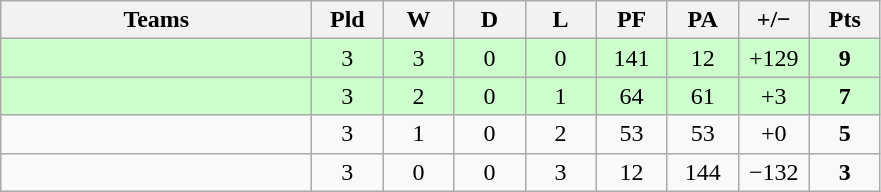<table class="wikitable" style="text-align: center;">
<tr>
<th width="200">Teams</th>
<th width="40">Pld</th>
<th width="40">W</th>
<th width="40">D</th>
<th width="40">L</th>
<th width="40">PF</th>
<th width="40">PA</th>
<th width="40">+/−</th>
<th width="40">Pts</th>
</tr>
<tr bgcolor=ccffcc>
<td align=left></td>
<td>3</td>
<td>3</td>
<td>0</td>
<td>0</td>
<td>141</td>
<td>12</td>
<td>+129</td>
<td><strong>9</strong></td>
</tr>
<tr bgcolor=ccffcc>
<td align=left></td>
<td>3</td>
<td>2</td>
<td>0</td>
<td>1</td>
<td>64</td>
<td>61</td>
<td>+3</td>
<td><strong>7</strong></td>
</tr>
<tr>
<td align=left></td>
<td>3</td>
<td>1</td>
<td>0</td>
<td>2</td>
<td>53</td>
<td>53</td>
<td>+0</td>
<td><strong>5</strong></td>
</tr>
<tr>
<td align=left></td>
<td>3</td>
<td>0</td>
<td>0</td>
<td>3</td>
<td>12</td>
<td>144</td>
<td>−132</td>
<td><strong>3</strong></td>
</tr>
</table>
